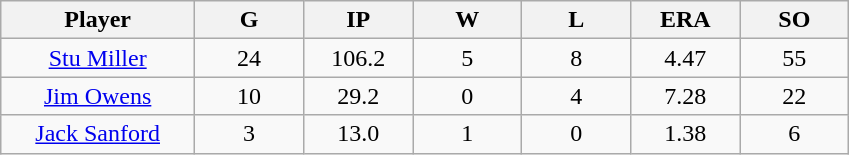<table class="wikitable sortable">
<tr>
<th bgcolor="#DDDDFF" width="16%">Player</th>
<th bgcolor="#DDDDFF" width="9%">G</th>
<th bgcolor="#DDDDFF" width="9%">IP</th>
<th bgcolor="#DDDDFF" width="9%">W</th>
<th bgcolor="#DDDDFF" width="9%">L</th>
<th bgcolor="#DDDDFF" width="9%">ERA</th>
<th bgcolor="#DDDDFF" width="9%">SO</th>
</tr>
<tr align="center">
<td><a href='#'>Stu Miller</a></td>
<td>24</td>
<td>106.2</td>
<td>5</td>
<td>8</td>
<td>4.47</td>
<td>55</td>
</tr>
<tr align="center">
<td><a href='#'>Jim Owens</a></td>
<td>10</td>
<td>29.2</td>
<td>0</td>
<td>4</td>
<td>7.28</td>
<td>22</td>
</tr>
<tr align="center">
<td><a href='#'>Jack Sanford</a></td>
<td>3</td>
<td>13.0</td>
<td>1</td>
<td>0</td>
<td>1.38</td>
<td>6</td>
</tr>
</table>
